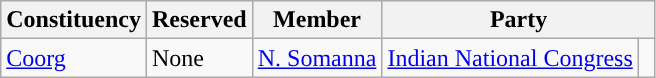<table class="wikitable sortable">
<tr>
<th>Constituency</th>
<th>Reserved</th>
<th>Member</th>
<th colspan=2>Party</th>
</tr>
<tr>
<td><a href='#'>Coorg</a></td>
<td>None</td>
<td><a href='#'>N. Somanna</a></td>
<td><a href='#'>Indian National Congress</a></td>
<td width="4px" style="background-color: "></td>
</tr>
</table>
